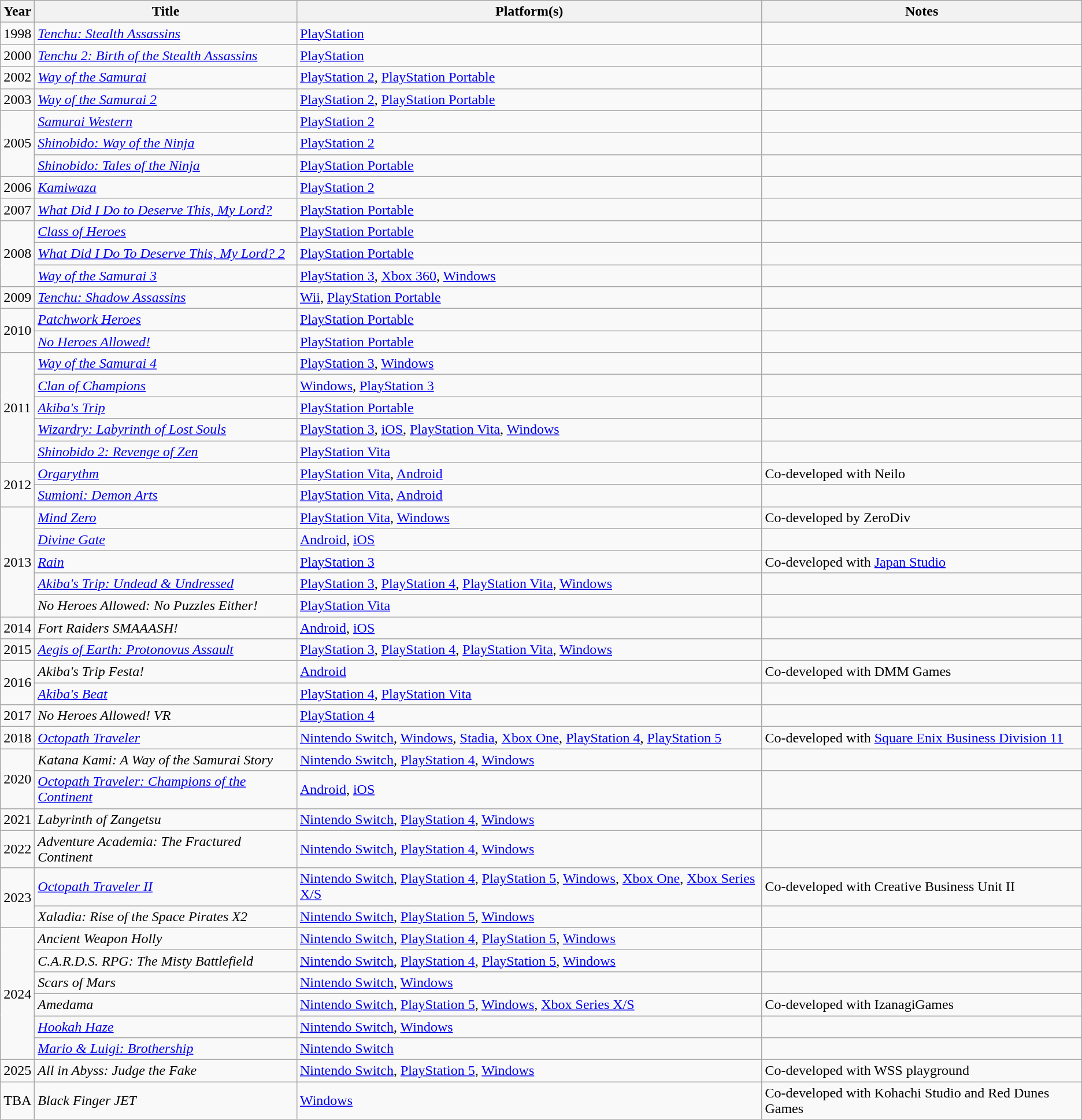<table class="wikitable">
<tr>
<th>Year</th>
<th>Title</th>
<th>Platform(s)</th>
<th>Notes</th>
</tr>
<tr>
<td>1998</td>
<td><em><a href='#'>Tenchu: Stealth Assassins</a></em></td>
<td><a href='#'>PlayStation</a></td>
<td></td>
</tr>
<tr>
<td>2000</td>
<td><em><a href='#'>Tenchu 2: Birth of the Stealth Assassins</a></em></td>
<td><a href='#'>PlayStation</a></td>
<td></td>
</tr>
<tr>
<td>2002</td>
<td><em><a href='#'>Way of the Samurai</a></em></td>
<td><a href='#'>PlayStation 2</a>, <a href='#'>PlayStation Portable</a></td>
<td></td>
</tr>
<tr>
<td>2003</td>
<td><em><a href='#'>Way of the Samurai 2</a></em></td>
<td><a href='#'>PlayStation 2</a>, <a href='#'>PlayStation Portable</a></td>
<td></td>
</tr>
<tr>
<td rowspan="3">2005</td>
<td><em><a href='#'>Samurai Western</a></em></td>
<td><a href='#'>PlayStation 2</a></td>
<td></td>
</tr>
<tr>
<td><em><a href='#'>Shinobido: Way of the Ninja</a></em></td>
<td><a href='#'>PlayStation 2</a></td>
<td></td>
</tr>
<tr>
<td><em><a href='#'>Shinobido: Tales of the Ninja</a></em></td>
<td><a href='#'>PlayStation Portable</a></td>
<td></td>
</tr>
<tr>
<td>2006</td>
<td><em><a href='#'>Kamiwaza</a></em></td>
<td><a href='#'>PlayStation 2</a></td>
<td></td>
</tr>
<tr>
<td>2007</td>
<td><em><a href='#'>What Did I Do to Deserve This, My Lord?</a></em></td>
<td><a href='#'>PlayStation Portable</a></td>
<td></td>
</tr>
<tr>
<td rowspan="3">2008</td>
<td><em><a href='#'>Class of Heroes</a></em></td>
<td><a href='#'>PlayStation Portable</a></td>
<td></td>
</tr>
<tr>
<td><em><a href='#'>What Did I Do To Deserve This, My Lord? 2</a></em></td>
<td><a href='#'>PlayStation Portable</a></td>
<td></td>
</tr>
<tr>
<td><em><a href='#'>Way of the Samurai 3</a></em></td>
<td><a href='#'>PlayStation 3</a>, <a href='#'>Xbox 360</a>, <a href='#'>Windows</a></td>
<td></td>
</tr>
<tr>
<td>2009</td>
<td><em><a href='#'>Tenchu: Shadow Assassins</a></em></td>
<td><a href='#'>Wii</a>, <a href='#'>PlayStation Portable</a></td>
<td></td>
</tr>
<tr>
<td rowspan="2">2010</td>
<td><em><a href='#'>Patchwork Heroes</a></em></td>
<td><a href='#'>PlayStation Portable</a></td>
<td></td>
</tr>
<tr>
<td><em><a href='#'>No Heroes Allowed!</a></em></td>
<td><a href='#'>PlayStation Portable</a></td>
<td></td>
</tr>
<tr>
<td rowspan="5">2011</td>
<td><em><a href='#'>Way of the Samurai 4</a></em></td>
<td><a href='#'>PlayStation 3</a>, <a href='#'>Windows</a></td>
<td></td>
</tr>
<tr>
<td><em><a href='#'>Clan of Champions</a></em></td>
<td><a href='#'>Windows</a>, <a href='#'>PlayStation 3</a></td>
<td></td>
</tr>
<tr>
<td><em><a href='#'>Akiba's Trip</a></em></td>
<td><a href='#'>PlayStation Portable</a></td>
<td></td>
</tr>
<tr>
<td><em><a href='#'>Wizardry: Labyrinth of Lost Souls</a></em></td>
<td><a href='#'>PlayStation 3</a>, <a href='#'>iOS</a>, <a href='#'>PlayStation Vita</a>, <a href='#'>Windows</a></td>
<td></td>
</tr>
<tr>
<td><em><a href='#'>Shinobido 2: Revenge of Zen</a></em></td>
<td><a href='#'>PlayStation Vita</a></td>
<td></td>
</tr>
<tr>
<td rowspan="2">2012</td>
<td><a href='#'><em>Orgarythm</em></a></td>
<td><a href='#'>PlayStation Vita</a>, <a href='#'>Android</a></td>
<td>Co-developed with Neilo</td>
</tr>
<tr>
<td><em><a href='#'>Sumioni: Demon Arts</a></em></td>
<td><a href='#'>PlayStation Vita</a>, <a href='#'>Android</a></td>
<td></td>
</tr>
<tr>
<td rowspan="5">2013</td>
<td><em><a href='#'>Mind Zero</a></em></td>
<td><a href='#'>PlayStation Vita</a>, <a href='#'>Windows</a></td>
<td>Co-developed by ZeroDiv</td>
</tr>
<tr>
<td><em><a href='#'>Divine Gate</a></em></td>
<td><a href='#'>Android</a>, <a href='#'>iOS</a></td>
<td></td>
</tr>
<tr>
<td><em><a href='#'>Rain</a></em></td>
<td><a href='#'>PlayStation 3</a></td>
<td>Co-developed with <a href='#'>Japan Studio</a></td>
</tr>
<tr>
<td><em><a href='#'>Akiba's Trip: Undead & Undressed</a></em></td>
<td><a href='#'>PlayStation 3</a>, <a href='#'>PlayStation 4</a>, <a href='#'>PlayStation Vita</a>, <a href='#'>Windows</a></td>
<td></td>
</tr>
<tr>
<td><em>No Heroes Allowed: No Puzzles Either!</em></td>
<td><a href='#'>PlayStation Vita</a></td>
<td></td>
</tr>
<tr>
<td>2014</td>
<td><em>Fort Raiders SMAAASH!</em></td>
<td><a href='#'>Android</a>, <a href='#'>iOS</a></td>
<td></td>
</tr>
<tr>
<td>2015</td>
<td><em><a href='#'>Aegis of Earth: Protonovus Assault</a></em></td>
<td><a href='#'>PlayStation 3</a>, <a href='#'>PlayStation 4</a>, <a href='#'>PlayStation Vita</a>, <a href='#'>Windows</a></td>
<td></td>
</tr>
<tr>
<td rowspan="2">2016</td>
<td><em>Akiba's Trip Festa!</em></td>
<td><a href='#'>Android</a></td>
<td>Co-developed with DMM Games</td>
</tr>
<tr>
<td><em><a href='#'>Akiba's Beat</a></em></td>
<td><a href='#'>PlayStation 4</a>, <a href='#'>PlayStation Vita</a></td>
<td></td>
</tr>
<tr>
<td>2017</td>
<td><em>No Heroes Allowed! VR</em></td>
<td><a href='#'>PlayStation 4</a></td>
<td></td>
</tr>
<tr>
<td>2018</td>
<td><em><a href='#'>Octopath Traveler</a></em></td>
<td><a href='#'>Nintendo Switch</a>, <a href='#'>Windows</a>, <a href='#'>Stadia</a>, <a href='#'>Xbox One</a>, <a href='#'>PlayStation 4</a>, <a href='#'>PlayStation 5</a></td>
<td>Co-developed with <a href='#'>Square Enix Business Division 11</a></td>
</tr>
<tr>
<td rowspan="2">2020</td>
<td><em>Katana Kami: A Way of the Samurai Story</em></td>
<td><a href='#'>Nintendo Switch</a>, <a href='#'>PlayStation 4</a>, <a href='#'>Windows</a></td>
<td></td>
</tr>
<tr>
<td><em><a href='#'>Octopath Traveler: Champions of the Continent</a></em></td>
<td><a href='#'>Android</a>, <a href='#'>iOS</a></td>
<td></td>
</tr>
<tr>
<td>2021</td>
<td><em>Labyrinth of Zangetsu</em></td>
<td><a href='#'>Nintendo Switch</a>, <a href='#'>PlayStation 4</a>, <a href='#'>Windows</a></td>
<td></td>
</tr>
<tr>
<td>2022</td>
<td><em>Adventure Academia: The Fractured Continent</em></td>
<td><a href='#'>Nintendo Switch</a>, <a href='#'>PlayStation 4</a>, <a href='#'>Windows</a></td>
<td></td>
</tr>
<tr>
<td rowspan="2">2023</td>
<td><em><a href='#'>Octopath Traveler II</a></em></td>
<td><a href='#'>Nintendo Switch</a>, <a href='#'>PlayStation 4</a>, <a href='#'>PlayStation 5</a>, <a href='#'>Windows</a>, <a href='#'>Xbox One</a>, <a href='#'>Xbox Series X/S</a></td>
<td>Co-developed with Creative Business Unit II</td>
</tr>
<tr>
<td><em>Xaladia: Rise of the Space Pirates X2</em></td>
<td><a href='#'>Nintendo Switch</a>, <a href='#'>PlayStation 5</a>, <a href='#'>Windows</a></td>
<td></td>
</tr>
<tr>
<td rowspan="6">2024</td>
<td><em>Ancient Weapon Holly</em></td>
<td><a href='#'>Nintendo Switch</a>, <a href='#'>PlayStation 4</a>, <a href='#'>PlayStation 5</a>, <a href='#'>Windows</a></td>
<td></td>
</tr>
<tr>
<td><em>C.A.R.D.S. RPG: The Misty Battlefield</em></td>
<td><a href='#'>Nintendo Switch</a>, <a href='#'>PlayStation 4</a>, <a href='#'>PlayStation 5</a>, <a href='#'>Windows</a></td>
<td></td>
</tr>
<tr>
<td><em>Scars of Mars</em></td>
<td><a href='#'>Nintendo Switch</a>, <a href='#'>Windows</a></td>
<td></td>
</tr>
<tr>
<td><em>Amedama</em></td>
<td><a href='#'>Nintendo Switch</a>, <a href='#'>PlayStation 5</a>, <a href='#'>Windows</a>, <a href='#'>Xbox Series X/S</a></td>
<td>Co-developed with IzanagiGames</td>
</tr>
<tr>
<td><em><a href='#'>Hookah Haze</a></em></td>
<td><a href='#'>Nintendo Switch</a>, <a href='#'>Windows</a></td>
<td></td>
</tr>
<tr>
<td><em><a href='#'>Mario & Luigi: Brothership</a></em></td>
<td><a href='#'>Nintendo Switch</a></td>
<td></td>
</tr>
<tr>
<td>2025</td>
<td><em>All in Abyss: Judge the Fake</em></td>
<td><a href='#'>Nintendo Switch</a>, <a href='#'>PlayStation 5</a>, <a href='#'>Windows</a></td>
<td>Co-developed with WSS playground</td>
</tr>
<tr>
<td>TBA</td>
<td><em>Black Finger JET</em></td>
<td><a href='#'>Windows</a></td>
<td>Co-developed with Kohachi Studio and Red Dunes Games</td>
</tr>
</table>
